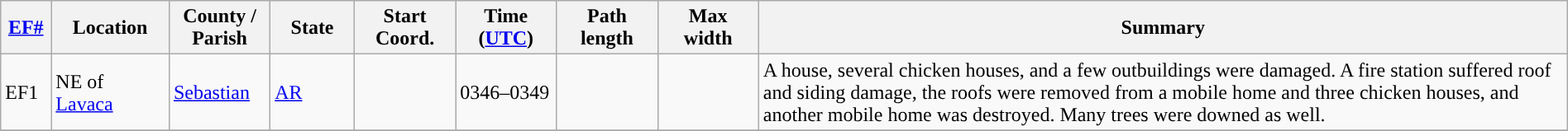<table class="wikitable sortable" style="width:100%;">
<tr>
<th scope="col" width="3%" align="center"><a href='#'>EF#</a></th>
<th scope="col" width="7%" align="center" class="unsortable">Location</th>
<th scope="col" width="6%" align="center" class="unsortable">County / Parish</th>
<th scope="col" width="5%" align="center">State</th>
<th scope="col" width="6%" align="center">Start Coord.</th>
<th scope="col" width="6%" align="center">Time (<a href='#'>UTC</a>)</th>
<th scope="col" width="6%" align="center">Path length</th>
<th scope="col" width="6%" align="center">Max width</th>
<th scope="col" width="48%" class="unsortable" align="center">Summary</th>
</tr>
<tr>
<td>EF1</td>
<td>NE of <a href='#'>Lavaca</a></td>
<td><a href='#'>Sebastian</a></td>
<td><a href='#'>AR</a></td>
<td></td>
<td>0346–0349</td>
<td></td>
<td></td>
<td>A house, several chicken houses, and a few outbuildings were damaged. A fire station suffered roof and siding damage, the roofs were removed from a mobile home and three chicken houses, and another mobile home was destroyed. Many trees were downed as well.</td>
</tr>
<tr>
</tr>
</table>
